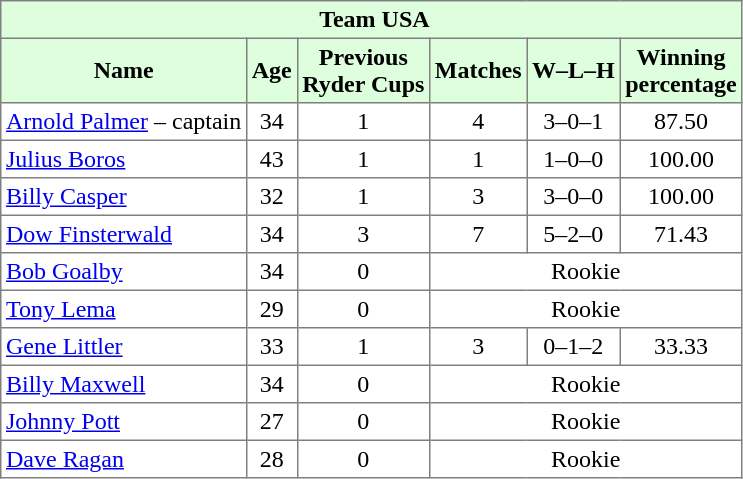<table border="1" cellpadding="3" style="border-collapse: collapse;text-align:center">
<tr style="background:#dfd;">
<td colspan="6"> <strong>Team USA</strong></td>
</tr>
<tr style="background:#dfd;">
<th>Name</th>
<th>Age</th>
<th>Previous<br>Ryder Cups</th>
<th>Matches</th>
<th>W–L–H</th>
<th>Winning<br>percentage</th>
</tr>
<tr>
<td align=left><a href='#'>Arnold Palmer</a> – captain</td>
<td>34</td>
<td>1</td>
<td>4</td>
<td>3–0–1</td>
<td>87.50</td>
</tr>
<tr>
<td align=left><a href='#'>Julius Boros</a></td>
<td>43</td>
<td>1</td>
<td>1</td>
<td>1–0–0</td>
<td>100.00</td>
</tr>
<tr>
<td align=left><a href='#'>Billy Casper</a></td>
<td>32</td>
<td>1</td>
<td>3</td>
<td>3–0–0</td>
<td>100.00</td>
</tr>
<tr>
<td align=left><a href='#'>Dow Finsterwald</a></td>
<td>34</td>
<td>3</td>
<td>7</td>
<td>5–2–0</td>
<td>71.43</td>
</tr>
<tr>
<td align=left><a href='#'>Bob Goalby</a></td>
<td>34</td>
<td>0</td>
<td colspan="3">Rookie</td>
</tr>
<tr>
<td align=left><a href='#'>Tony Lema</a></td>
<td>29</td>
<td>0</td>
<td colspan="3">Rookie</td>
</tr>
<tr>
<td align=left><a href='#'>Gene Littler</a></td>
<td>33</td>
<td>1</td>
<td>3</td>
<td>0–1–2</td>
<td>33.33</td>
</tr>
<tr>
<td align=left><a href='#'>Billy Maxwell</a></td>
<td>34</td>
<td>0</td>
<td colspan="3">Rookie</td>
</tr>
<tr>
<td align=left><a href='#'>Johnny Pott</a></td>
<td>27</td>
<td>0</td>
<td colspan="3">Rookie</td>
</tr>
<tr>
<td align=left><a href='#'>Dave Ragan</a></td>
<td>28</td>
<td>0</td>
<td colspan="3">Rookie</td>
</tr>
</table>
